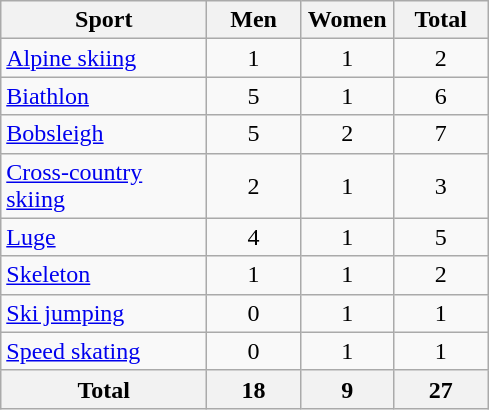<table class="wikitable sortable" style="text-align:center;">
<tr>
<th width=130>Sport</th>
<th width=55>Men</th>
<th width=55>Women</th>
<th width=55>Total</th>
</tr>
<tr>
<td align=left><a href='#'>Alpine skiing</a></td>
<td>1</td>
<td>1</td>
<td>2</td>
</tr>
<tr>
<td align=left><a href='#'>Biathlon</a></td>
<td>5</td>
<td>1</td>
<td>6</td>
</tr>
<tr>
<td align=left><a href='#'>Bobsleigh</a></td>
<td>5</td>
<td>2</td>
<td>7</td>
</tr>
<tr>
<td align=left><a href='#'>Cross-country skiing</a></td>
<td>2</td>
<td>1</td>
<td>3</td>
</tr>
<tr>
<td align=left><a href='#'>Luge</a></td>
<td>4</td>
<td>1</td>
<td>5</td>
</tr>
<tr>
<td align=left><a href='#'>Skeleton</a></td>
<td>1</td>
<td>1</td>
<td>2</td>
</tr>
<tr>
<td align=left><a href='#'>Ski jumping</a></td>
<td>0</td>
<td>1</td>
<td>1</td>
</tr>
<tr>
<td align=left><a href='#'>Speed skating</a></td>
<td>0</td>
<td>1</td>
<td>1</td>
</tr>
<tr>
<th>Total</th>
<th>18</th>
<th>9</th>
<th>27</th>
</tr>
</table>
